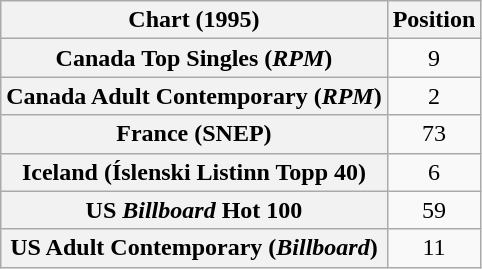<table class="wikitable sortable plainrowheaders" style="text-align:center">
<tr>
<th>Chart (1995)</th>
<th>Position</th>
</tr>
<tr>
<th scope="row">Canada Top Singles (<em>RPM</em>)</th>
<td>9</td>
</tr>
<tr>
<th scope="row">Canada Adult Contemporary (<em>RPM</em>)</th>
<td>2</td>
</tr>
<tr>
<th scope="row">France (SNEP)</th>
<td align="center">73</td>
</tr>
<tr>
<th scope="row">Iceland (Íslenski Listinn Topp 40)</th>
<td>6</td>
</tr>
<tr>
<th scope="row">US <em>Billboard</em> Hot 100</th>
<td>59</td>
</tr>
<tr>
<th scope="row">US Adult Contemporary (<em>Billboard</em>)</th>
<td>11</td>
</tr>
</table>
